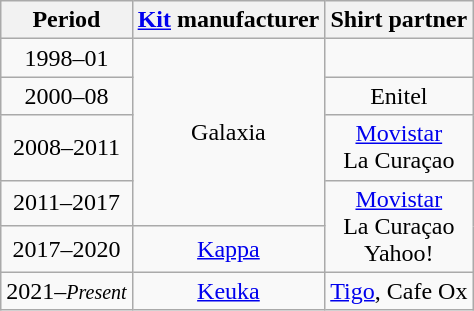<table class="wikitable" style="text-align: center">
<tr>
<th>Period</th>
<th><a href='#'>Kit</a> manufacturer</th>
<th>Shirt partner</th>
</tr>
<tr>
<td>1998–01</td>
<td rowspan=4>Galaxia</td>
<td></td>
</tr>
<tr>
<td>2000–08</td>
<td>Enitel</td>
</tr>
<tr>
<td>2008–2011</td>
<td><a href='#'>Movistar</a> <br> La Curaçao</td>
</tr>
<tr>
<td>2011–2017</td>
<td rowspan=2><a href='#'>Movistar</a> <br> La Curaçao <br> Yahoo!</td>
</tr>
<tr>
<td>2017–2020</td>
<td><a href='#'>Kappa</a></td>
</tr>
<tr>
<td>2021–<small><em>Present</em></small></td>
<td><a href='#'>Keuka</a></td>
<td><a href='#'>Tigo</a>, Cafe Ox</td>
</tr>
</table>
